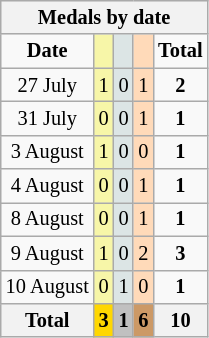<table class="wikitable" style="font-size:85%">
<tr bgcolor="#efefef">
<th colspan=6>Medals by date</th>
</tr>
<tr align=center>
<td><strong>Date</strong></td>
<td bgcolor=#f7f6a8></td>
<td bgcolor=#dce5e5></td>
<td bgcolor=#ffdab9></td>
<td><strong>Total</strong></td>
</tr>
<tr align=center>
<td>27 July</td>
<td style="background:#F7F6A8;">1</td>
<td style="background:#DCE5E5;">0</td>
<td style="background:#FFDAB9;">1</td>
<td><strong>2</strong></td>
</tr>
<tr align=center>
<td>31 July</td>
<td style="background:#F7F6A8;">0</td>
<td style="background:#DCE5E5;">0</td>
<td style="background:#FFDAB9;">1</td>
<td><strong>1</strong></td>
</tr>
<tr align=center>
<td>3 August</td>
<td style="background:#F7F6A8;">1</td>
<td style="background:#DCE5E5;">0</td>
<td style="background:#FFDAB9;">0</td>
<td><strong>1</strong></td>
</tr>
<tr align=center>
<td>4 August</td>
<td style="background:#F7F6A8;">0</td>
<td style="background:#DCE5E5;">0</td>
<td style="background:#FFDAB9;">1</td>
<td><strong>1</strong></td>
</tr>
<tr align=center>
<td>8 August</td>
<td style="background:#F7F6A8;">0</td>
<td style="background:#DCE5E5;">0</td>
<td style="background:#FFDAB9;">1</td>
<td><strong>1</strong></td>
</tr>
<tr align=center>
<td>9 August</td>
<td style="background:#F7F6A8;">1</td>
<td style="background:#DCE5E5;">0</td>
<td style="background:#FFDAB9;">2</td>
<td><strong>3</strong></td>
</tr>
<tr align=center>
<td>10 August</td>
<td style="background:#F7F6A8;">0</td>
<td style="background:#DCE5E5;">1</td>
<td style="background:#FFDAB9;">0</td>
<td><strong>1</strong></td>
</tr>
<tr align=center>
<th><strong>Total</strong></th>
<th style="background:gold;"><strong>3</strong></th>
<th style="background:silver;"><strong>1</strong></th>
<th style="background:#c96;"><strong>6</strong></th>
<th>10</th>
</tr>
</table>
